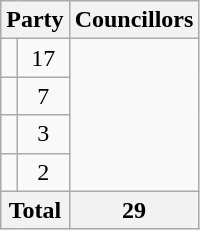<table class="wikitable">
<tr>
<th colspan=2>Party</th>
<th>Councillors</th>
</tr>
<tr>
<td></td>
<td align=center>17</td>
</tr>
<tr>
<td></td>
<td align=center>7</td>
</tr>
<tr>
<td></td>
<td align=center>3</td>
</tr>
<tr>
<td></td>
<td align=center>2</td>
</tr>
<tr>
<th colspan=2>Total</th>
<th align=center>29</th>
</tr>
</table>
